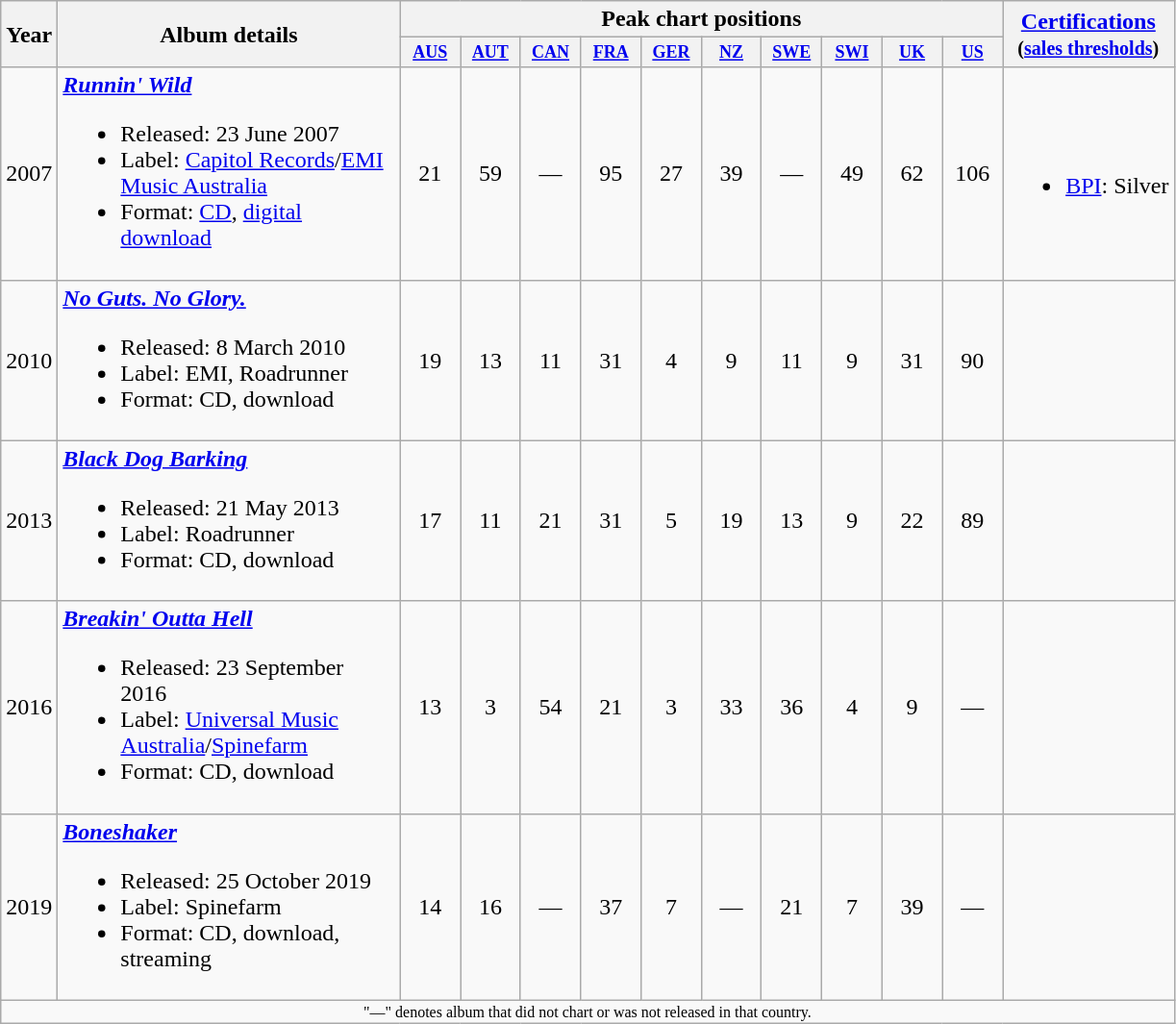<table class="wikitable" style="text-align:center">
<tr>
<th rowspan="2">Year</th>
<th rowspan="2" width="230">Album details</th>
<th colspan="10">Peak chart positions</th>
<th rowspan="2"><a href='#'>Certifications</a><br><small>(<a href='#'>sales thresholds</a>)</small></th>
</tr>
<tr>
<th style="width:3em;font-size:75%"><a href='#'>AUS</a><br></th>
<th style="width:3em;font-size:75%"><a href='#'>AUT</a><br></th>
<th style="width:3em;font-size:75%"><a href='#'>CAN</a><br></th>
<th style="width:3em;font-size:75%"><a href='#'>FRA</a><br></th>
<th style="width:3em;font-size:75%"><a href='#'>GER</a><br></th>
<th style="width:3em;font-size:75%"><a href='#'>NZ</a><br></th>
<th style="width:3em;font-size:75%"><a href='#'>SWE</a><br></th>
<th style="width:3em;font-size:75%"><a href='#'>SWI</a><br></th>
<th style="width:3em;font-size:75%"><a href='#'>UK</a><br></th>
<th style="width:3em;font-size:75%"><a href='#'>US</a><br></th>
</tr>
<tr>
<td>2007</td>
<td align="left"><strong><em><a href='#'>Runnin' Wild</a></em></strong><br><ul><li>Released: 23 June 2007</li><li>Label: <a href='#'>Capitol Records</a>/<a href='#'>EMI Music Australia</a> </li><li>Format: <a href='#'>CD</a>, <a href='#'>digital download</a></li></ul></td>
<td>21</td>
<td>59</td>
<td>—</td>
<td>95</td>
<td>27</td>
<td>39</td>
<td>—</td>
<td>49</td>
<td>62</td>
<td>106</td>
<td><br><ul><li><a href='#'>BPI</a>: Silver</li></ul></td>
</tr>
<tr>
<td>2010</td>
<td align="left"><strong><em><a href='#'>No Guts. No Glory.</a></em></strong><br><ul><li>Released: 8 March 2010</li><li>Label: EMI, Roadrunner</li><li>Format: CD, download</li></ul></td>
<td>19</td>
<td>13</td>
<td>11</td>
<td>31</td>
<td>4</td>
<td>9</td>
<td>11</td>
<td>9</td>
<td>31</td>
<td>90</td>
<td></td>
</tr>
<tr>
<td>2013</td>
<td align="left"><strong><em><a href='#'>Black Dog Barking</a></em></strong><br><ul><li>Released: 21 May 2013</li><li>Label: Roadrunner</li><li>Format: CD, download</li></ul></td>
<td>17</td>
<td>11</td>
<td>21</td>
<td>31</td>
<td>5</td>
<td>19</td>
<td>13</td>
<td>9</td>
<td>22</td>
<td>89</td>
<td></td>
</tr>
<tr>
<td>2016</td>
<td align="left"><strong><em><a href='#'>Breakin' Outta Hell</a></em></strong><br><ul><li>Released: 23 September 2016</li><li>Label: <a href='#'>Universal Music Australia</a>/<a href='#'>Spinefarm</a> </li><li>Format: CD, download</li></ul></td>
<td>13</td>
<td>3</td>
<td>54</td>
<td>21<br></td>
<td>3</td>
<td>33<br></td>
<td>36</td>
<td>4</td>
<td>9</td>
<td>—</td>
<td></td>
</tr>
<tr>
<td>2019</td>
<td align="left"><strong><em><a href='#'>Boneshaker</a></em></strong><br><ul><li>Released: 25 October 2019</li><li>Label: Spinefarm</li><li>Format: CD, download, streaming</li></ul></td>
<td>14<br></td>
<td>16</td>
<td>—</td>
<td>37<br></td>
<td>7</td>
<td>—</td>
<td>21<br></td>
<td>7</td>
<td>39</td>
<td>—</td>
<td></td>
</tr>
<tr>
<td colspan="13" style="font-size: 8pt">"—" denotes album that did not chart or was not released in that country.</td>
</tr>
</table>
